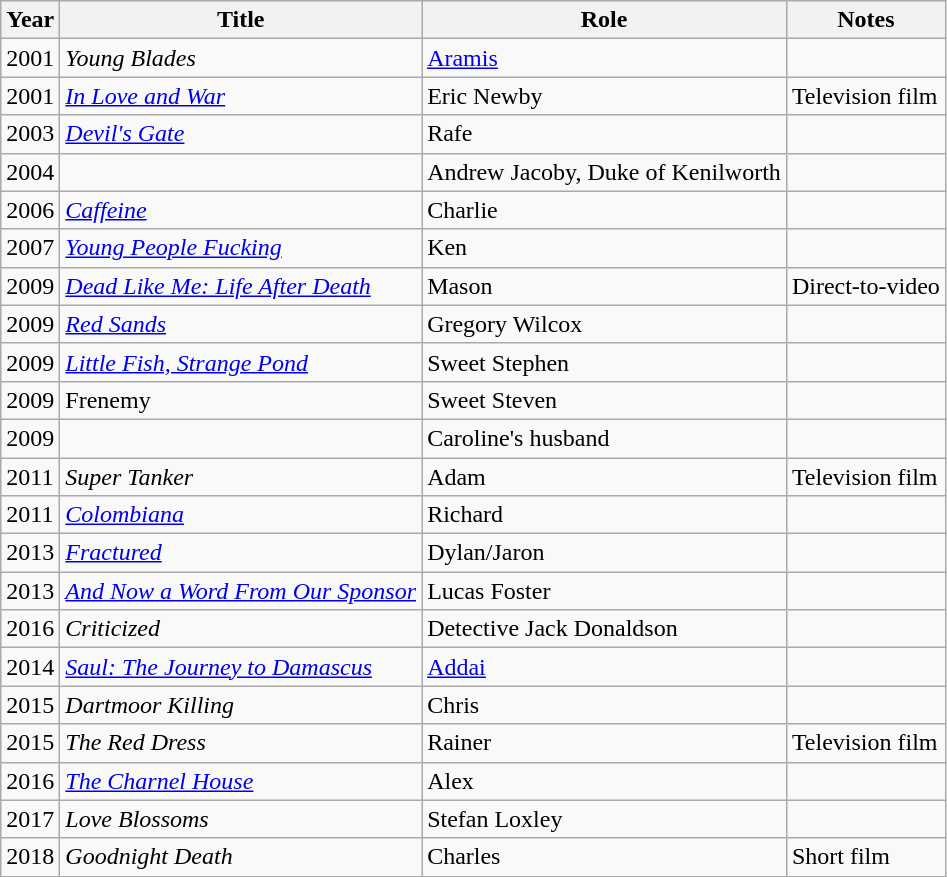<table class="wikitable sortable">
<tr>
<th>Year</th>
<th>Title</th>
<th>Role</th>
<th class="unsortable">Notes</th>
</tr>
<tr>
<td>2001</td>
<td><em>Young Blades</em></td>
<td><a href='#'>Aramis</a></td>
<td></td>
</tr>
<tr>
<td>2001</td>
<td><em><a href='#'>In Love and War</a></em></td>
<td>Eric Newby</td>
<td>Television film</td>
</tr>
<tr>
<td>2003</td>
<td><em><a href='#'>Devil's Gate</a></em></td>
<td>Rafe</td>
<td></td>
</tr>
<tr>
<td>2004</td>
<td><em></em></td>
<td>Andrew Jacoby, Duke of Kenilworth</td>
<td></td>
</tr>
<tr>
<td>2006</td>
<td><em><a href='#'>Caffeine</a></em></td>
<td>Charlie</td>
<td></td>
</tr>
<tr>
<td>2007</td>
<td><em><a href='#'>Young People Fucking</a></em></td>
<td>Ken</td>
<td></td>
</tr>
<tr>
<td>2009</td>
<td><em><a href='#'>Dead Like Me: Life After Death</a></em></td>
<td>Mason</td>
<td>Direct-to-video</td>
</tr>
<tr>
<td>2009</td>
<td><em><a href='#'>Red Sands</a></em></td>
<td>Gregory Wilcox</td>
<td></td>
</tr>
<tr>
<td>2009</td>
<td><em><a href='#'>Little Fish, Strange Pond</a></em></td>
<td>Sweet Stephen</td>
<td></td>
</tr>
<tr>
<td>2009</td>
<td>Frenemy</td>
<td>Sweet Steven</td>
<td></td>
</tr>
<tr>
<td>2009</td>
<td><em></em></td>
<td>Caroline's husband</td>
<td></td>
</tr>
<tr>
<td>2011</td>
<td><em>Super Tanker</em></td>
<td>Adam</td>
<td>Television film</td>
</tr>
<tr>
<td>2011</td>
<td><em><a href='#'>Colombiana</a></em></td>
<td>Richard</td>
<td></td>
</tr>
<tr>
<td>2013</td>
<td><em><a href='#'>Fractured</a></em></td>
<td>Dylan/Jaron</td>
<td></td>
</tr>
<tr>
<td>2013</td>
<td><em><a href='#'>And Now a Word From Our Sponsor</a></em></td>
<td>Lucas Foster</td>
<td></td>
</tr>
<tr>
<td>2016</td>
<td><em>Criticized</em></td>
<td>Detective Jack Donaldson</td>
<td></td>
</tr>
<tr>
<td>2014</td>
<td><em><a href='#'>Saul: The Journey to Damascus</a></em></td>
<td><a href='#'>Addai</a></td>
<td></td>
</tr>
<tr>
<td>2015</td>
<td><em>Dartmoor Killing</em></td>
<td>Chris</td>
<td></td>
</tr>
<tr>
<td>2015</td>
<td><em>The Red Dress</em></td>
<td>Rainer</td>
<td>Television film</td>
</tr>
<tr>
<td>2016</td>
<td><em><a href='#'>The Charnel House</a></em></td>
<td>Alex</td>
<td></td>
</tr>
<tr>
<td>2017</td>
<td><em>Love Blossoms</em></td>
<td>Stefan Loxley</td>
<td></td>
</tr>
<tr>
<td>2018</td>
<td><em>Goodnight Death</em></td>
<td>Charles</td>
<td>Short film</td>
</tr>
</table>
